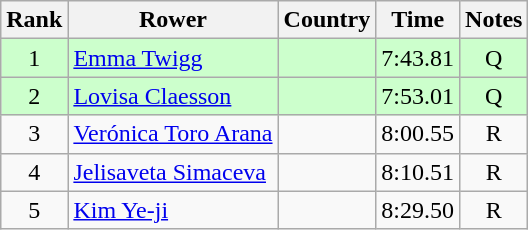<table class="wikitable" style="text-align:center">
<tr>
<th>Rank</th>
<th>Rower</th>
<th>Country</th>
<th>Time</th>
<th>Notes</th>
</tr>
<tr bgcolor=ccffcc>
<td>1</td>
<td align="left"><a href='#'>Emma Twigg</a></td>
<td align="left"></td>
<td>7:43.81</td>
<td>Q</td>
</tr>
<tr bgcolor=ccffcc>
<td>2</td>
<td align="left"><a href='#'>Lovisa Claesson</a></td>
<td align="left"></td>
<td>7:53.01</td>
<td>Q</td>
</tr>
<tr>
<td>3</td>
<td align="left"><a href='#'>Verónica Toro Arana</a></td>
<td align="left"></td>
<td>8:00.55</td>
<td>R</td>
</tr>
<tr>
<td>4</td>
<td align="left"><a href='#'>Jelisaveta Simaceva</a></td>
<td align="left"></td>
<td>8:10.51</td>
<td>R</td>
</tr>
<tr>
<td>5</td>
<td align="left"><a href='#'>Kim Ye-ji</a></td>
<td align="left"></td>
<td>8:29.50</td>
<td>R</td>
</tr>
</table>
